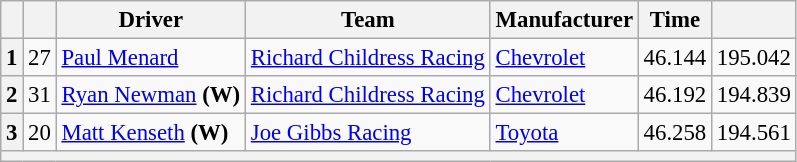<table class="wikitable" style="font-size:95%">
<tr>
<th></th>
<th></th>
<th>Driver</th>
<th>Team</th>
<th>Manufacturer</th>
<th>Time</th>
<th></th>
</tr>
<tr>
<th>1</th>
<td>27</td>
<td><a href='#'>Paul Menard</a></td>
<td><a href='#'>Richard Childress Racing</a></td>
<td><a href='#'>Chevrolet</a></td>
<td>46.144</td>
<td>195.042</td>
</tr>
<tr>
<th>2</th>
<td>31</td>
<td><a href='#'>Ryan Newman</a> <strong>(W)</strong></td>
<td><a href='#'>Richard Childress Racing</a></td>
<td><a href='#'>Chevrolet</a></td>
<td>46.192</td>
<td>194.839</td>
</tr>
<tr>
<th>3</th>
<td>20</td>
<td><a href='#'>Matt Kenseth</a> <strong>(W)</strong></td>
<td><a href='#'>Joe Gibbs Racing</a></td>
<td><a href='#'>Toyota</a></td>
<td>46.258</td>
<td>194.561</td>
</tr>
<tr>
<th colspan="7"></th>
</tr>
</table>
